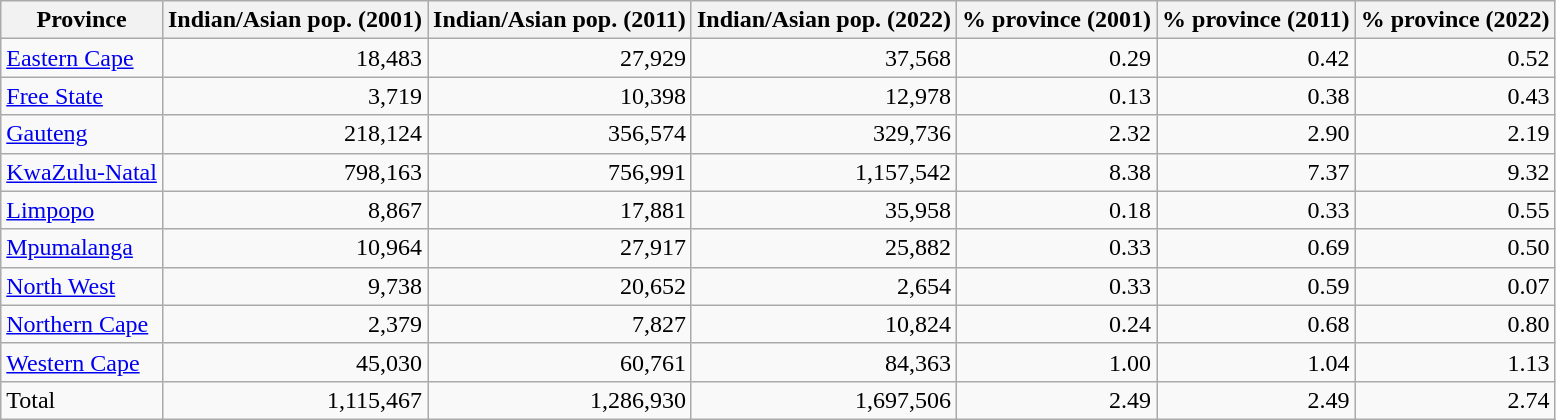<table class="wikitable sortable">
<tr>
<th>Province</th>
<th>Indian/Asian pop. (2001)</th>
<th>Indian/Asian pop. (2011)</th>
<th>Indian/Asian pop. (2022)</th>
<th>% province (2001)</th>
<th>% province (2011)</th>
<th>% province (2022)</th>
</tr>
<tr>
<td><a href='#'>Eastern Cape</a></td>
<td align=right>18,483</td>
<td align=right>27,929</td>
<td align=right>37,568</td>
<td align=right>0.29</td>
<td align=right>0.42</td>
<td align=right>0.52</td>
</tr>
<tr>
<td><a href='#'>Free State</a></td>
<td align=right>3,719</td>
<td align=right>10,398</td>
<td align=right>12,978</td>
<td align=right>0.13</td>
<td align=right>0.38</td>
<td align=right>0.43</td>
</tr>
<tr>
<td><a href='#'>Gauteng</a></td>
<td align=right>218,124</td>
<td align=right>356,574</td>
<td align=right>329,736</td>
<td align=right>2.32</td>
<td align=right>2.90</td>
<td align=right>2.19</td>
</tr>
<tr>
<td><a href='#'>KwaZulu-Natal</a></td>
<td align=right>798,163</td>
<td align=right>756,991</td>
<td align=right>1,157,542</td>
<td align=right>8.38</td>
<td align=right>7.37</td>
<td align=right>9.32</td>
</tr>
<tr>
<td><a href='#'>Limpopo</a></td>
<td align=right>8,867</td>
<td align=right>17,881</td>
<td align=right>35,958</td>
<td align=right>0.18</td>
<td align=right>0.33</td>
<td align=right>0.55</td>
</tr>
<tr>
<td><a href='#'>Mpumalanga</a></td>
<td align=right>10,964</td>
<td align=right>27,917</td>
<td align=right>25,882</td>
<td align=right>0.33</td>
<td align=right>0.69</td>
<td align=right>0.50</td>
</tr>
<tr>
<td><a href='#'>North West</a></td>
<td align=right>9,738</td>
<td align=right>20,652</td>
<td align=right>2,654</td>
<td align=right>0.33</td>
<td align=right>0.59</td>
<td align=right>0.07</td>
</tr>
<tr>
<td><a href='#'>Northern Cape</a></td>
<td align=right>2,379</td>
<td align=right>7,827</td>
<td align=right>10,824</td>
<td align=right>0.24</td>
<td align=right>0.68</td>
<td align=right>0.80</td>
</tr>
<tr>
<td><a href='#'>Western Cape</a></td>
<td align=right>45,030</td>
<td align=right>60,761</td>
<td align=right>84,363</td>
<td align=right>1.00</td>
<td align=right>1.04</td>
<td align=right>1.13</td>
</tr>
<tr>
<td>Total</td>
<td align=right>1,115,467</td>
<td align=right>1,286,930</td>
<td align=right>1,697,506</td>
<td align=right>2.49</td>
<td align=right>2.49</td>
<td align=right>2.74</td>
</tr>
</table>
